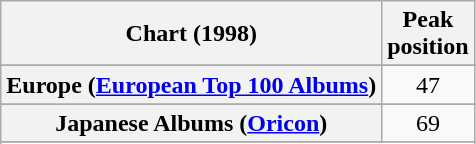<table class="wikitable sortable plainrowheaders" style="text-align:center;">
<tr>
<th scope="col">Chart (1998)</th>
<th scope="col">Peak<br>position</th>
</tr>
<tr>
</tr>
<tr>
</tr>
<tr>
</tr>
<tr>
<th scope="row">Europe (<a href='#'>European Top 100 Albums</a>)</th>
<td align="center">47</td>
</tr>
<tr>
</tr>
<tr>
</tr>
<tr>
<th scope="row">Japanese Albums (<a href='#'>Oricon</a>)</th>
<td style="text-align:center;">69</td>
</tr>
<tr>
</tr>
<tr>
</tr>
<tr>
</tr>
<tr>
</tr>
<tr>
</tr>
<tr>
</tr>
<tr>
</tr>
</table>
